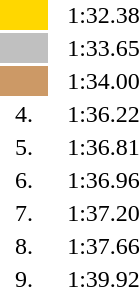<table style="text-align:center">
<tr>
<td width=30 bgcolor=gold></td>
<td align=left></td>
<td width=60>1:32.38</td>
</tr>
<tr>
<td bgcolor=silver></td>
<td align=left></td>
<td>1:33.65</td>
</tr>
<tr>
<td bgcolor=cc9966></td>
<td align=left></td>
<td>1:34.00</td>
</tr>
<tr>
<td>4.</td>
<td align=left></td>
<td>1:36.22</td>
</tr>
<tr>
<td>5.</td>
<td align=left></td>
<td>1:36.81</td>
</tr>
<tr>
<td>6.</td>
<td align=left></td>
<td>1:36.96</td>
</tr>
<tr>
<td>7.</td>
<td align=left></td>
<td>1:37.20</td>
</tr>
<tr>
<td>8.</td>
<td align=left></td>
<td>1:37.66</td>
</tr>
<tr>
<td>9.</td>
<td align=left></td>
<td>1:39.92</td>
</tr>
</table>
